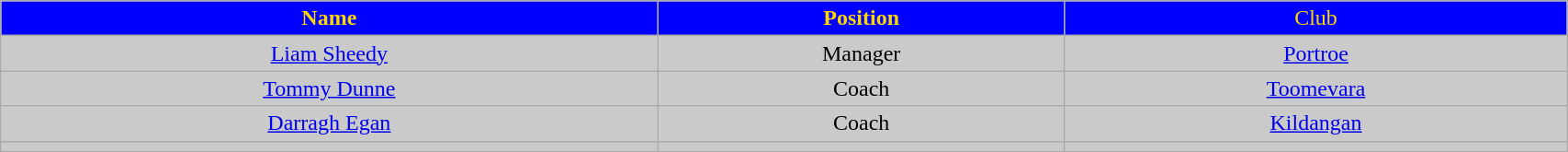<table class="wikitable" style="width:90%;">
<tr style="text-align:center;background:blue;color:gold;">
<td><strong>Name</strong></td>
<td><strong>Position</strong></td>
<td>Club</td>
</tr>
<tr style="background:#cacaca;">
<td align=center><a href='#'>Liam Sheedy</a></td>
<td align=center>Manager</td>
<td align=center><a href='#'>Portroe</a></td>
</tr>
<tr style="background:#cacaca;">
<td align=center><a href='#'>Tommy Dunne</a></td>
<td align=center>Coach</td>
<td align=center><a href='#'>Toomevara</a></td>
</tr>
<tr style="background:#cacaca;">
<td align=center><a href='#'>Darragh Egan</a></td>
<td align=center>Coach</td>
<td align=center><a href='#'>Kildangan</a></td>
</tr>
<tr style="background:#cacaca;">
<td align=center></td>
<td align=center></td>
<td align=center></td>
</tr>
</table>
